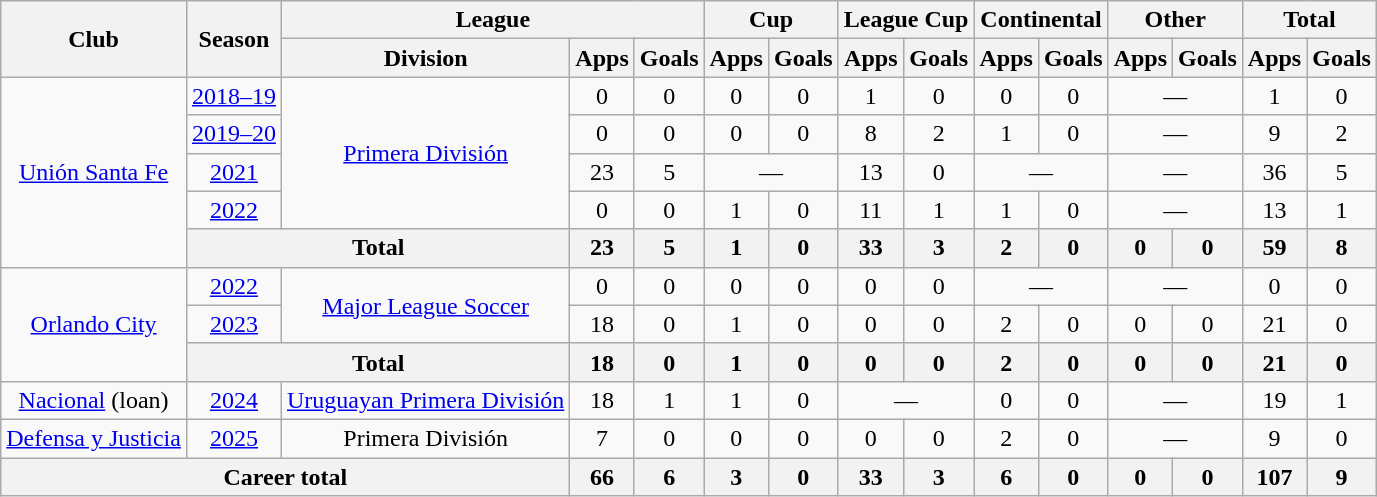<table class="wikitable" style="text-align:center">
<tr>
<th rowspan="2">Club</th>
<th rowspan="2">Season</th>
<th colspan="3">League</th>
<th colspan="2">Cup</th>
<th colspan="2">League Cup</th>
<th colspan="2">Continental</th>
<th colspan="2">Other</th>
<th colspan="2">Total</th>
</tr>
<tr>
<th>Division</th>
<th>Apps</th>
<th>Goals</th>
<th>Apps</th>
<th>Goals</th>
<th>Apps</th>
<th>Goals</th>
<th>Apps</th>
<th>Goals</th>
<th>Apps</th>
<th>Goals</th>
<th>Apps</th>
<th>Goals</th>
</tr>
<tr>
<td rowspan="5"><a href='#'>Unión Santa Fe</a></td>
<td><a href='#'>2018–19</a></td>
<td rowspan="4"><a href='#'>Primera División</a></td>
<td>0</td>
<td>0</td>
<td>0</td>
<td>0</td>
<td>1</td>
<td>0</td>
<td>0</td>
<td>0</td>
<td colspan="2">—</td>
<td>1</td>
<td>0</td>
</tr>
<tr>
<td><a href='#'>2019–20</a></td>
<td>0</td>
<td>0</td>
<td>0</td>
<td>0</td>
<td>8</td>
<td>2</td>
<td>1</td>
<td>0</td>
<td colspan="2">—</td>
<td>9</td>
<td>2</td>
</tr>
<tr>
<td><a href='#'>2021</a></td>
<td>23</td>
<td>5</td>
<td colspan="2">—</td>
<td>13</td>
<td>0</td>
<td colspan="2">—</td>
<td colspan="2">—</td>
<td>36</td>
<td>5</td>
</tr>
<tr>
<td><a href='#'>2022</a></td>
<td>0</td>
<td>0</td>
<td>1</td>
<td>0</td>
<td>11</td>
<td>1</td>
<td>1</td>
<td>0</td>
<td colspan="2">—</td>
<td>13</td>
<td>1</td>
</tr>
<tr>
<th colspan="2">Total</th>
<th>23</th>
<th>5</th>
<th>1</th>
<th>0</th>
<th>33</th>
<th>3</th>
<th>2</th>
<th>0</th>
<th>0</th>
<th>0</th>
<th>59</th>
<th>8</th>
</tr>
<tr>
<td rowspan="3"><a href='#'>Orlando City</a></td>
<td><a href='#'>2022</a></td>
<td rowspan="2"><a href='#'>Major League Soccer</a></td>
<td>0</td>
<td>0</td>
<td>0</td>
<td>0</td>
<td>0</td>
<td>0</td>
<td colspan="2">—</td>
<td colspan="2">—</td>
<td>0</td>
<td>0</td>
</tr>
<tr>
<td><a href='#'>2023</a></td>
<td>18</td>
<td>0</td>
<td>1</td>
<td>0</td>
<td>0</td>
<td>0</td>
<td>2</td>
<td>0</td>
<td>0</td>
<td>0</td>
<td>21</td>
<td>0</td>
</tr>
<tr>
<th colspan="2">Total</th>
<th>18</th>
<th>0</th>
<th>1</th>
<th>0</th>
<th>0</th>
<th>0</th>
<th>2</th>
<th>0</th>
<th>0</th>
<th>0</th>
<th>21</th>
<th>0</th>
</tr>
<tr>
<td><a href='#'>Nacional</a> (loan)</td>
<td><a href='#'>2024</a></td>
<td><a href='#'>Uruguayan Primera División</a></td>
<td>18</td>
<td>1</td>
<td>1</td>
<td>0</td>
<td colspan="2">—</td>
<td>0</td>
<td>0</td>
<td colspan="2">—</td>
<td>19</td>
<td>1</td>
</tr>
<tr>
<td><a href='#'>Defensa y Justicia</a></td>
<td><a href='#'>2025</a></td>
<td>Primera División</td>
<td>7</td>
<td>0</td>
<td>0</td>
<td>0</td>
<td>0</td>
<td>0</td>
<td>2</td>
<td>0</td>
<td colspan="2">—</td>
<td>9</td>
<td>0</td>
</tr>
<tr>
<th colspan="3">Career total</th>
<th>66</th>
<th>6</th>
<th>3</th>
<th>0</th>
<th>33</th>
<th>3</th>
<th>6</th>
<th>0</th>
<th>0</th>
<th>0</th>
<th>107</th>
<th>9</th>
</tr>
</table>
